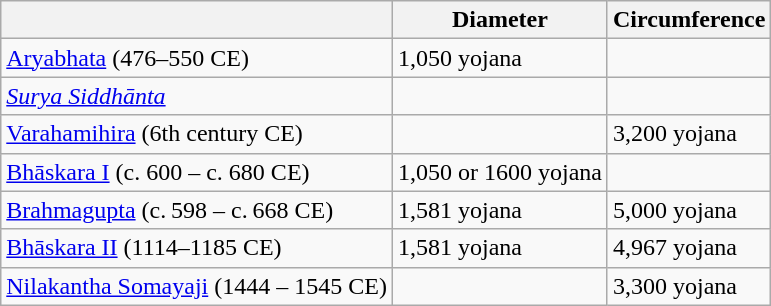<table class="wikitable">
<tr>
<th></th>
<th>Diameter</th>
<th>Circumference</th>
</tr>
<tr>
<td><a href='#'>Aryabhata</a> (476–550 CE)</td>
<td>1,050 yojana</td>
<td></td>
</tr>
<tr>
<td><a href='#'><em>Surya Siddhānta</em></a></td>
<td></td>
<td></td>
</tr>
<tr>
<td><a href='#'>Varahamihira</a> (6th century CE)</td>
<td></td>
<td>3,200 yojana</td>
</tr>
<tr>
<td><a href='#'>Bhāskara I</a> (c. 600 – c. 680 CE)</td>
<td>1,050 or 1600 yojana</td>
<td></td>
</tr>
<tr>
<td><a href='#'>Brahmagupta</a> (<abbr>c.</abbr> 598 – <abbr>c.</abbr> 668 CE)</td>
<td>1,581 yojana</td>
<td>5,000 yojana</td>
</tr>
<tr>
<td><a href='#'>Bhāskara II</a> (1114–1185 CE)</td>
<td>1,581 yojana</td>
<td>4,967 yojana</td>
</tr>
<tr>
<td><a href='#'>Nilakantha Somayaji</a> (1444 – 1545 CE)</td>
<td></td>
<td>3,300 yojana</td>
</tr>
</table>
